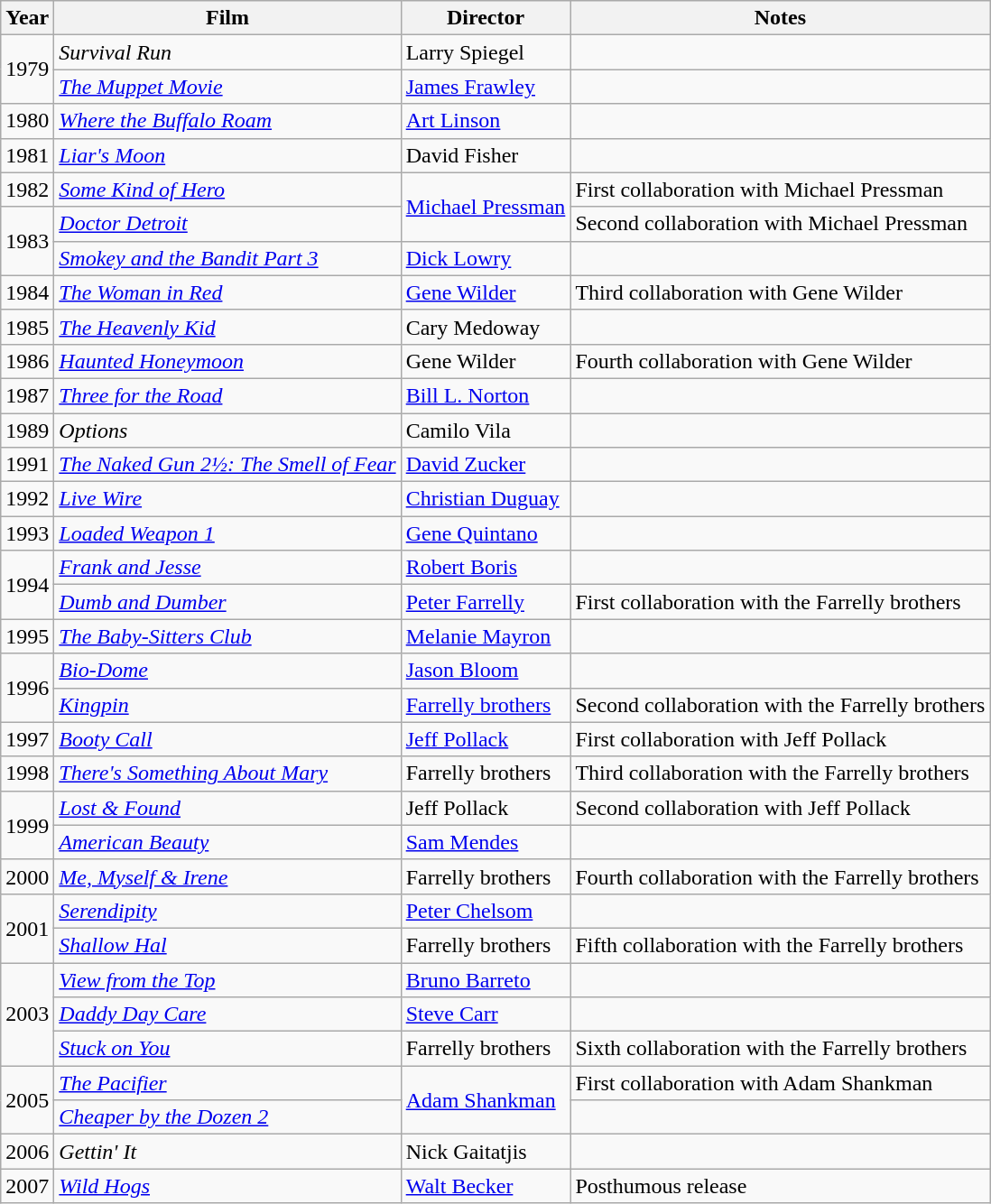<table class="wikitable">
<tr>
<th>Year</th>
<th>Film</th>
<th>Director</th>
<th>Notes</th>
</tr>
<tr>
<td rowspan=2>1979</td>
<td><em>Survival Run</em></td>
<td>Larry Spiegel</td>
<td></td>
</tr>
<tr>
<td><em><a href='#'>The Muppet Movie</a></em></td>
<td><a href='#'>James Frawley</a></td>
<td></td>
</tr>
<tr>
<td>1980</td>
<td><em><a href='#'>Where the Buffalo Roam</a></em></td>
<td><a href='#'>Art Linson</a></td>
<td></td>
</tr>
<tr>
<td>1981</td>
<td><em><a href='#'>Liar's Moon</a></em></td>
<td>David Fisher</td>
<td></td>
</tr>
<tr>
<td>1982</td>
<td><em><a href='#'>Some Kind of Hero</a></em></td>
<td rowspan=2><a href='#'>Michael Pressman</a></td>
<td>First collaboration with Michael Pressman</td>
</tr>
<tr>
<td rowspan=2>1983</td>
<td><em><a href='#'>Doctor Detroit</a></em></td>
<td>Second collaboration with Michael Pressman</td>
</tr>
<tr>
<td><em><a href='#'>Smokey and the Bandit Part 3</a></em></td>
<td><a href='#'>Dick Lowry</a></td>
<td></td>
</tr>
<tr>
<td>1984</td>
<td><em><a href='#'>The Woman in Red</a></em></td>
<td><a href='#'>Gene Wilder</a></td>
<td>Third collaboration with Gene Wilder</td>
</tr>
<tr>
<td>1985</td>
<td><em><a href='#'>The Heavenly Kid</a></em></td>
<td>Cary Medoway</td>
<td></td>
</tr>
<tr>
<td>1986</td>
<td><em><a href='#'>Haunted Honeymoon</a></em></td>
<td>Gene Wilder</td>
<td>Fourth collaboration with Gene Wilder</td>
</tr>
<tr>
<td>1987</td>
<td><em><a href='#'>Three for the Road</a></em></td>
<td><a href='#'>Bill L. Norton</a></td>
<td></td>
</tr>
<tr>
<td>1989</td>
<td><em>Options</em></td>
<td>Camilo Vila</td>
<td></td>
</tr>
<tr>
<td>1991</td>
<td><em><a href='#'>The Naked Gun 2½: The Smell of Fear</a></em></td>
<td><a href='#'>David Zucker</a></td>
<td></td>
</tr>
<tr>
<td>1992</td>
<td><em><a href='#'>Live Wire</a></em></td>
<td><a href='#'>Christian Duguay</a></td>
<td></td>
</tr>
<tr>
<td>1993</td>
<td><em><a href='#'>Loaded Weapon 1</a></em></td>
<td><a href='#'>Gene Quintano</a></td>
<td></td>
</tr>
<tr>
<td rowspan=2>1994</td>
<td><em><a href='#'>Frank and Jesse</a></em></td>
<td><a href='#'>Robert Boris</a></td>
<td></td>
</tr>
<tr>
<td><em><a href='#'>Dumb and Dumber</a></em></td>
<td><a href='#'>Peter Farrelly</a></td>
<td>First collaboration with the Farrelly brothers</td>
</tr>
<tr>
<td>1995</td>
<td><em><a href='#'>The Baby-Sitters Club</a></em></td>
<td><a href='#'>Melanie Mayron</a></td>
<td></td>
</tr>
<tr>
<td rowspan=2>1996</td>
<td><em><a href='#'>Bio-Dome</a></em></td>
<td><a href='#'>Jason Bloom</a></td>
<td></td>
</tr>
<tr>
<td><em><a href='#'>Kingpin</a></em></td>
<td><a href='#'>Farrelly brothers</a></td>
<td>Second collaboration with the Farrelly brothers</td>
</tr>
<tr>
<td>1997</td>
<td><em><a href='#'>Booty Call</a></em></td>
<td><a href='#'>Jeff Pollack</a></td>
<td>First collaboration with Jeff Pollack</td>
</tr>
<tr>
<td>1998</td>
<td><em><a href='#'>There's Something About Mary</a></em></td>
<td>Farrelly brothers</td>
<td>Third collaboration with the Farrelly brothers</td>
</tr>
<tr>
<td rowspan=2>1999</td>
<td><em><a href='#'>Lost & Found</a></em></td>
<td>Jeff Pollack</td>
<td>Second collaboration with Jeff Pollack</td>
</tr>
<tr>
<td><em><a href='#'>American Beauty</a></em></td>
<td><a href='#'>Sam Mendes</a></td>
<td></td>
</tr>
<tr>
<td>2000</td>
<td><em><a href='#'>Me, Myself & Irene</a></em></td>
<td>Farrelly brothers</td>
<td>Fourth collaboration with the Farrelly brothers</td>
</tr>
<tr>
<td rowspan=2>2001</td>
<td><em><a href='#'>Serendipity</a></em></td>
<td><a href='#'>Peter Chelsom</a></td>
<td></td>
</tr>
<tr>
<td><em><a href='#'>Shallow Hal</a></em></td>
<td>Farrelly brothers</td>
<td>Fifth collaboration with the Farrelly brothers</td>
</tr>
<tr>
<td rowspan=3>2003</td>
<td><em><a href='#'>View from the Top</a></em></td>
<td><a href='#'>Bruno Barreto</a></td>
<td></td>
</tr>
<tr>
<td><em><a href='#'>Daddy Day Care</a></em></td>
<td><a href='#'>Steve Carr</a></td>
<td></td>
</tr>
<tr>
<td><em><a href='#'>Stuck on You</a></em></td>
<td>Farrelly brothers</td>
<td>Sixth collaboration with the Farrelly brothers</td>
</tr>
<tr>
<td rowspan=2>2005</td>
<td><em><a href='#'>The Pacifier</a></em></td>
<td rowspan=2><a href='#'>Adam Shankman</a></td>
<td>First collaboration with Adam Shankman</td>
</tr>
<tr>
<td><em><a href='#'>Cheaper by the Dozen 2</a></em></td>
<td></td>
</tr>
<tr>
<td>2006</td>
<td><em>Gettin' It</em></td>
<td>Nick Gaitatjis</td>
<td></td>
</tr>
<tr>
<td>2007</td>
<td><em><a href='#'>Wild Hogs</a></em></td>
<td><a href='#'>Walt Becker</a></td>
<td>Posthumous release</td>
</tr>
</table>
